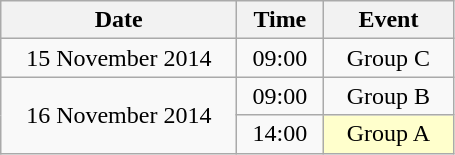<table class = "wikitable" style="text-align:center;">
<tr>
<th width=150>Date</th>
<th width=50>Time</th>
<th width=80>Event</th>
</tr>
<tr>
<td>15 November 2014</td>
<td>09:00</td>
<td>Group C</td>
</tr>
<tr>
<td rowspan=2>16 November 2014</td>
<td>09:00</td>
<td>Group B</td>
</tr>
<tr>
<td>14:00</td>
<td bgcolor=ffffcc>Group A</td>
</tr>
</table>
